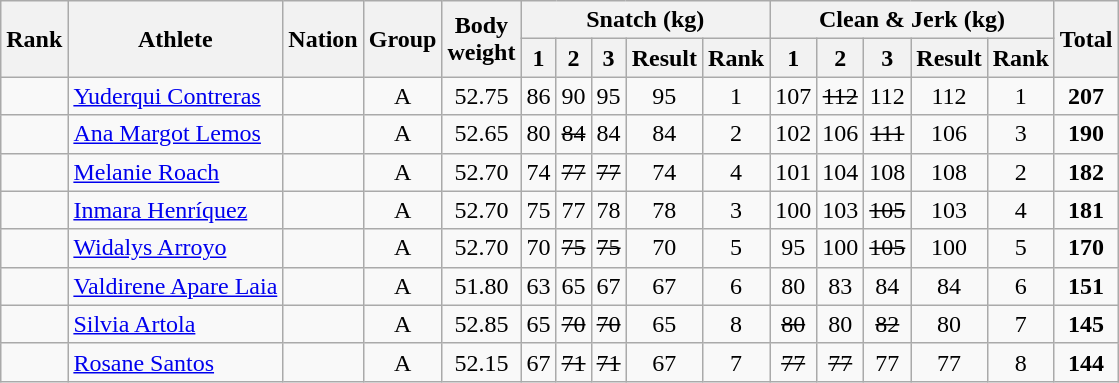<table class="wikitable sortable" style="text-align:center;">
<tr>
<th rowspan=2>Rank</th>
<th rowspan=2>Athlete</th>
<th rowspan=2>Nation</th>
<th rowspan=2>Group</th>
<th rowspan=2>Body<br>weight</th>
<th colspan=5>Snatch (kg)</th>
<th colspan=5>Clean & Jerk (kg)</th>
<th rowspan=2>Total</th>
</tr>
<tr>
<th>1</th>
<th>2</th>
<th>3</th>
<th>Result</th>
<th>Rank</th>
<th>1</th>
<th>2</th>
<th>3</th>
<th>Result</th>
<th>Rank</th>
</tr>
<tr>
<td></td>
<td align=left><a href='#'>Yuderqui Contreras</a></td>
<td align=left></td>
<td>A</td>
<td>52.75</td>
<td>86</td>
<td>90</td>
<td>95</td>
<td>95</td>
<td>1</td>
<td>107</td>
<td><s>112</s></td>
<td>112</td>
<td>112</td>
<td>1</td>
<td><strong>207</strong></td>
</tr>
<tr>
<td></td>
<td align=left><a href='#'>Ana Margot Lemos</a></td>
<td align=left></td>
<td>A</td>
<td>52.65</td>
<td>80</td>
<td><s>84</s></td>
<td>84</td>
<td>84</td>
<td>2</td>
<td>102</td>
<td>106</td>
<td><s>111</s></td>
<td>106</td>
<td>3</td>
<td><strong>190</strong></td>
</tr>
<tr>
<td></td>
<td align=left><a href='#'>Melanie Roach</a></td>
<td align=left></td>
<td>A</td>
<td>52.70</td>
<td>74</td>
<td><s>77</s></td>
<td><s>77</s></td>
<td>74</td>
<td>4</td>
<td>101</td>
<td>104</td>
<td>108</td>
<td>108</td>
<td>2</td>
<td><strong>182</strong></td>
</tr>
<tr>
<td></td>
<td align=left><a href='#'>Inmara Henríquez</a></td>
<td align=left></td>
<td>A</td>
<td>52.70</td>
<td>75</td>
<td>77</td>
<td>78</td>
<td>78</td>
<td>3</td>
<td>100</td>
<td>103</td>
<td><s>105</s></td>
<td>103</td>
<td>4</td>
<td><strong>181</strong></td>
</tr>
<tr>
<td></td>
<td align=left><a href='#'>Widalys Arroyo</a></td>
<td align=left></td>
<td>A</td>
<td>52.70</td>
<td>70</td>
<td><s>75</s></td>
<td><s>75</s></td>
<td>70</td>
<td>5</td>
<td>95</td>
<td>100</td>
<td><s>105</s></td>
<td>100</td>
<td>5</td>
<td><strong>170</strong></td>
</tr>
<tr>
<td></td>
<td align=left><a href='#'>Valdirene Apare Laia</a></td>
<td align=left></td>
<td>A</td>
<td>51.80</td>
<td>63</td>
<td>65</td>
<td>67</td>
<td>67</td>
<td>6</td>
<td>80</td>
<td>83</td>
<td>84</td>
<td>84</td>
<td>6</td>
<td><strong>151</strong></td>
</tr>
<tr>
<td></td>
<td align=left><a href='#'>Silvia Artola</a></td>
<td align=left></td>
<td>A</td>
<td>52.85</td>
<td>65</td>
<td><s>70</s></td>
<td><s>70</s></td>
<td>65</td>
<td>8</td>
<td><s>80</s></td>
<td>80</td>
<td><s>82</s></td>
<td>80</td>
<td>7</td>
<td><strong>145</strong></td>
</tr>
<tr>
<td></td>
<td align=left><a href='#'>Rosane Santos</a></td>
<td align=left></td>
<td>A</td>
<td>52.15</td>
<td>67</td>
<td><s>71</s></td>
<td><s>71</s></td>
<td>67</td>
<td>7</td>
<td><s>77</s></td>
<td><s>77</s></td>
<td>77</td>
<td>77</td>
<td>8</td>
<td><strong>144</strong></td>
</tr>
</table>
